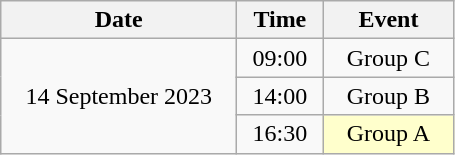<table class = "wikitable" style="text-align:center;">
<tr>
<th width=150>Date</th>
<th width=50>Time</th>
<th width=80>Event</th>
</tr>
<tr>
<td rowspan=3>14 September 2023</td>
<td>09:00</td>
<td>Group C</td>
</tr>
<tr>
<td>14:00</td>
<td>Group B</td>
</tr>
<tr>
<td>16:30</td>
<td bgcolor=ffffcc>Group A</td>
</tr>
</table>
